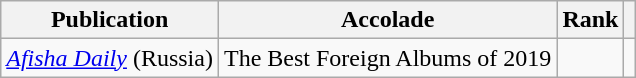<table class="sortable wikitable">
<tr>
<th>Publication</th>
<th>Accolade</th>
<th>Rank</th>
<th class="unsortable"></th>
</tr>
<tr>
<td><em><a href='#'>Afisha Daily</a></em> (Russia)</td>
<td>The Best Foreign Albums of 2019</td>
<td></td>
<td></td>
</tr>
</table>
